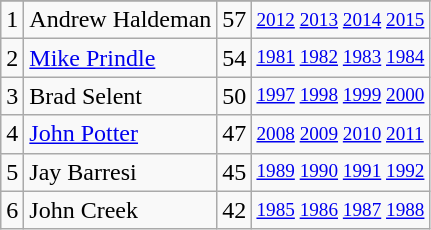<table class="wikitable">
<tr>
</tr>
<tr>
<td>1</td>
<td>Andrew Haldeman</td>
<td>57</td>
<td style="font-size:80%;"><a href='#'>2012</a> <a href='#'>2013</a> <a href='#'>2014</a> <a href='#'>2015</a></td>
</tr>
<tr>
<td>2</td>
<td><a href='#'>Mike Prindle</a></td>
<td>54</td>
<td style="font-size:80%;"><a href='#'>1981</a> <a href='#'>1982</a> <a href='#'>1983</a> <a href='#'>1984</a></td>
</tr>
<tr>
<td>3</td>
<td>Brad Selent</td>
<td>50</td>
<td style="font-size:80%;"><a href='#'>1997</a> <a href='#'>1998</a> <a href='#'>1999</a> <a href='#'>2000</a></td>
</tr>
<tr>
<td>4</td>
<td><a href='#'>John Potter</a></td>
<td>47</td>
<td style="font-size:80%;"><a href='#'>2008</a> <a href='#'>2009</a> <a href='#'>2010</a> <a href='#'>2011</a></td>
</tr>
<tr>
<td>5</td>
<td>Jay Barresi</td>
<td>45</td>
<td style="font-size:80%;"><a href='#'>1989</a> <a href='#'>1990</a> <a href='#'>1991</a> <a href='#'>1992</a></td>
</tr>
<tr>
<td>6</td>
<td>John Creek</td>
<td>42</td>
<td style="font-size:80%;"><a href='#'>1985</a> <a href='#'>1986</a> <a href='#'>1987</a> <a href='#'>1988</a></td>
</tr>
</table>
